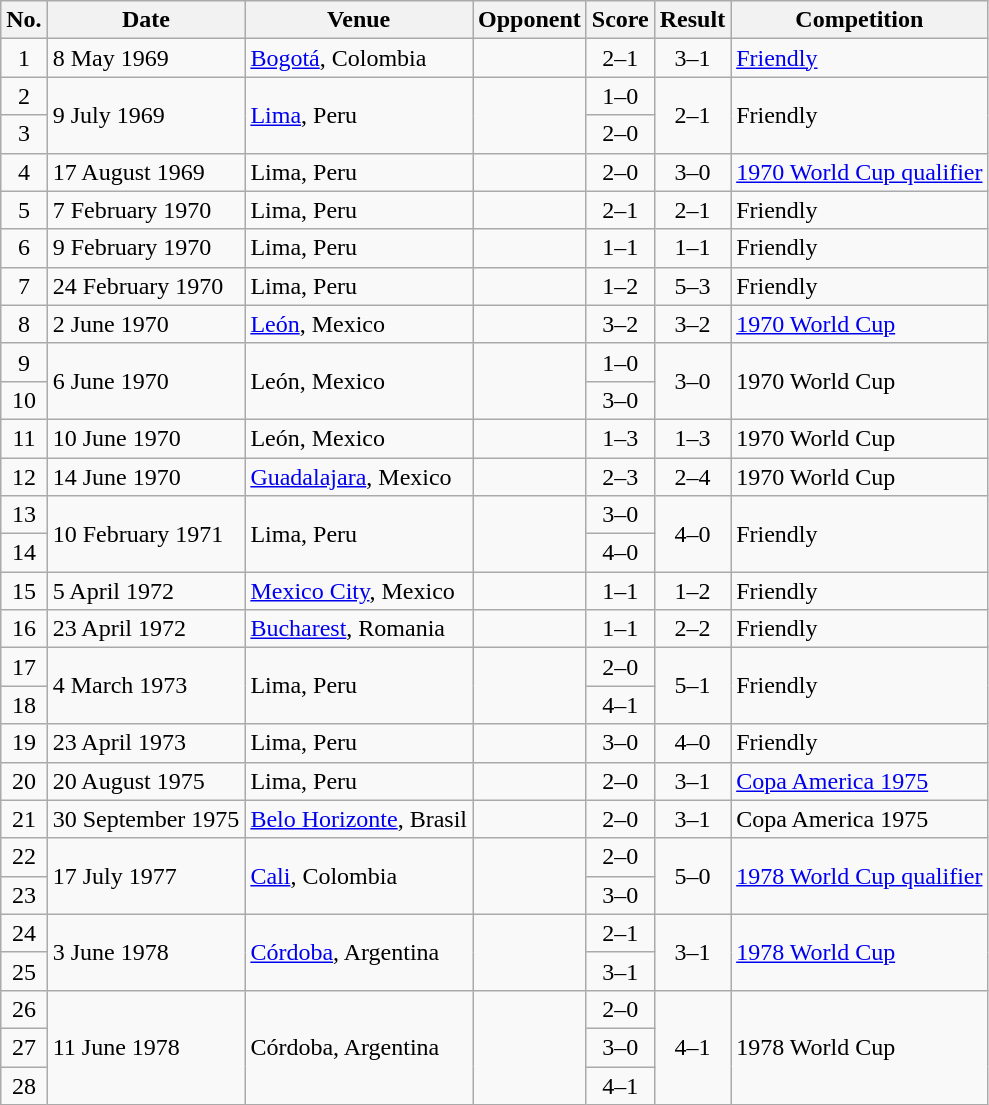<table class="wikitable sortable">
<tr>
<th scope="col">No.</th>
<th scope="col">Date</th>
<th scope="col">Venue</th>
<th scope="col">Opponent</th>
<th scope="col">Score</th>
<th scope="col">Result</th>
<th scope="col">Competition</th>
</tr>
<tr>
<td align="center">1</td>
<td>8 May 1969</td>
<td><a href='#'>Bogotá</a>, Colombia</td>
<td></td>
<td align="center">2–1</td>
<td align="center">3–1</td>
<td><a href='#'>Friendly</a></td>
</tr>
<tr>
<td align="center">2</td>
<td rowspan="2">9 July 1969</td>
<td rowspan="2"><a href='#'>Lima</a>, Peru</td>
<td rowspan="2"></td>
<td align="center">1–0</td>
<td rowspan="2" style="text-align:center">2–1</td>
<td rowspan="2">Friendly</td>
</tr>
<tr>
<td align="center">3</td>
<td align="center">2–0</td>
</tr>
<tr>
<td align="center">4</td>
<td>17 August 1969</td>
<td>Lima, Peru</td>
<td></td>
<td align="center">2–0</td>
<td align="center">3–0</td>
<td><a href='#'>1970 World Cup qualifier</a></td>
</tr>
<tr>
<td align="center">5</td>
<td>7 February 1970</td>
<td>Lima, Peru</td>
<td></td>
<td align="center">2–1</td>
<td align="center">2–1</td>
<td>Friendly</td>
</tr>
<tr>
<td align="center">6</td>
<td>9 February 1970</td>
<td>Lima, Peru</td>
<td></td>
<td align="center">1–1</td>
<td align="center">1–1</td>
<td>Friendly</td>
</tr>
<tr>
<td align="center">7</td>
<td>24 February 1970</td>
<td>Lima, Peru</td>
<td></td>
<td align="center">1–2</td>
<td align="center">5–3</td>
<td>Friendly</td>
</tr>
<tr>
<td align="center">8</td>
<td>2 June 1970</td>
<td><a href='#'>León</a>, Mexico</td>
<td></td>
<td align="center">3–2</td>
<td align="center">3–2</td>
<td><a href='#'>1970 World Cup</a></td>
</tr>
<tr>
<td align="center">9</td>
<td rowspan="2">6 June 1970</td>
<td rowspan="2">León, Mexico</td>
<td rowspan="2"></td>
<td align="center">1–0</td>
<td rowspan="2" style="text-align:center">3–0</td>
<td rowspan="2">1970 World Cup</td>
</tr>
<tr>
<td align="center">10</td>
<td align="center">3–0</td>
</tr>
<tr>
<td align="center">11</td>
<td>10 June 1970</td>
<td>León, Mexico</td>
<td></td>
<td align="center">1–3</td>
<td align="center">1–3</td>
<td>1970 World Cup</td>
</tr>
<tr>
<td align="center">12</td>
<td>14 June 1970</td>
<td><a href='#'>Guadalajara</a>, Mexico</td>
<td></td>
<td align="center">2–3</td>
<td align="center">2–4</td>
<td>1970 World Cup</td>
</tr>
<tr>
<td align="center">13</td>
<td rowspan="2">10 February 1971</td>
<td rowspan="2">Lima, Peru</td>
<td rowspan="2"></td>
<td align="center">3–0</td>
<td rowspan="2" style="text-align:center">4–0</td>
<td rowspan="2">Friendly</td>
</tr>
<tr>
<td align="center">14</td>
<td align="center">4–0</td>
</tr>
<tr>
<td align="center">15</td>
<td>5 April 1972</td>
<td><a href='#'>Mexico City</a>, Mexico</td>
<td></td>
<td align="center">1–1</td>
<td align="center">1–2</td>
<td>Friendly</td>
</tr>
<tr>
<td align="center">16</td>
<td>23 April 1972</td>
<td><a href='#'>Bucharest</a>, Romania</td>
<td></td>
<td align="center">1–1</td>
<td align="center">2–2</td>
<td>Friendly</td>
</tr>
<tr>
<td align="center">17</td>
<td rowspan="2">4 March 1973</td>
<td rowspan="2">Lima, Peru</td>
<td rowspan="2"></td>
<td align="center">2–0</td>
<td rowspan="2" style="text-align:center">5–1</td>
<td rowspan="2">Friendly</td>
</tr>
<tr>
<td align="center">18</td>
<td align="center">4–1</td>
</tr>
<tr>
<td align="center">19</td>
<td>23 April 1973</td>
<td>Lima, Peru</td>
<td></td>
<td align="center">3–0</td>
<td align="center">4–0</td>
<td>Friendly</td>
</tr>
<tr>
<td align="center">20</td>
<td>20 August 1975</td>
<td>Lima, Peru</td>
<td></td>
<td align="center">2–0</td>
<td align="center">3–1</td>
<td><a href='#'>Copa America 1975</a></td>
</tr>
<tr>
<td align="center">21</td>
<td>30 September 1975</td>
<td><a href='#'>Belo Horizonte</a>, Brasil</td>
<td></td>
<td align="center">2–0</td>
<td align="center">3–1</td>
<td>Copa America 1975</td>
</tr>
<tr>
<td align="center">22</td>
<td rowspan="2">17 July 1977</td>
<td rowspan="2"><a href='#'>Cali</a>, Colombia</td>
<td rowspan="2"></td>
<td align="center">2–0</td>
<td rowspan="2" style="text-align:center">5–0</td>
<td rowspan="2"><a href='#'>1978 World Cup qualifier</a></td>
</tr>
<tr>
<td align="center">23</td>
<td align="center">3–0</td>
</tr>
<tr>
<td align="center">24</td>
<td rowspan="2">3 June 1978</td>
<td rowspan="2"><a href='#'>Córdoba</a>, Argentina</td>
<td rowspan="2"></td>
<td align="center">2–1</td>
<td rowspan="2" style="text-align:center">3–1</td>
<td rowspan="2"><a href='#'>1978 World Cup</a></td>
</tr>
<tr>
<td align="center">25</td>
<td align="center">3–1</td>
</tr>
<tr>
<td align="center">26</td>
<td rowspan="3">11 June 1978</td>
<td rowspan="3">Córdoba, Argentina</td>
<td rowspan="3"></td>
<td align="center">2–0</td>
<td rowspan="3" style="text-align:center">4–1</td>
<td rowspan="3">1978 World Cup</td>
</tr>
<tr>
<td align="center">27</td>
<td align="center">3–0</td>
</tr>
<tr>
<td align="center">28</td>
<td align="center">4–1</td>
</tr>
</table>
